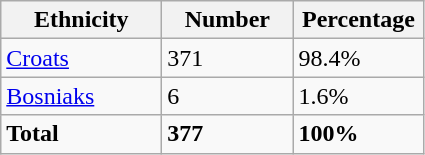<table class="wikitable">
<tr>
<th width="100px">Ethnicity</th>
<th width="80px">Number</th>
<th width="80px">Percentage</th>
</tr>
<tr>
<td><a href='#'>Croats</a></td>
<td>371</td>
<td>98.4%</td>
</tr>
<tr>
<td><a href='#'>Bosniaks</a></td>
<td>6</td>
<td>1.6%</td>
</tr>
<tr>
<td><strong>Total</strong></td>
<td><strong>377</strong></td>
<td><strong>100%</strong></td>
</tr>
</table>
